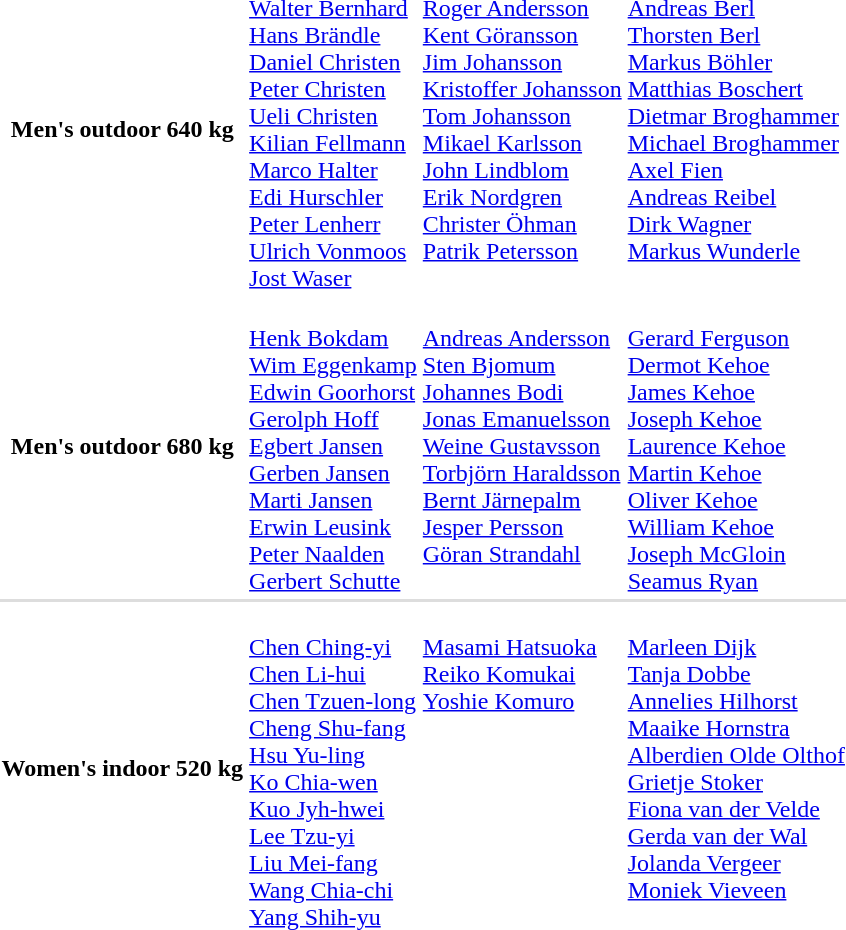<table>
<tr>
<th scope="row">Men's outdoor 640 kg</th>
<td><br><a href='#'>Walter Bernhard</a><br><a href='#'>Hans Brändle</a><br><a href='#'>Daniel Christen</a><br><a href='#'>Peter Christen</a><br><a href='#'>Ueli Christen</a><br><a href='#'>Kilian Fellmann</a><br><a href='#'>Marco Halter</a><br><a href='#'>Edi Hurschler</a><br><a href='#'>Peter Lenherr</a><br><a href='#'>Ulrich Vonmoos</a><br><a href='#'>Jost Waser</a></td>
<td valign=top><br><a href='#'>Roger Andersson</a><br><a href='#'>Kent Göransson</a><br><a href='#'>Jim Johansson</a><br><a href='#'>Kristoffer Johansson</a><br><a href='#'>Tom Johansson</a><br><a href='#'>Mikael Karlsson</a><br><a href='#'>John Lindblom</a><br><a href='#'>Erik Nordgren</a><br><a href='#'>Christer Öhman</a><br><a href='#'>Patrik Petersson</a></td>
<td valign=top><br><a href='#'>Andreas Berl</a><br><a href='#'>Thorsten Berl</a><br><a href='#'>Markus Böhler</a><br><a href='#'>Matthias Boschert</a><br><a href='#'>Dietmar Broghammer</a><br><a href='#'>Michael Broghammer</a><br><a href='#'>Axel Fien</a><br><a href='#'>Andreas Reibel</a><br><a href='#'>Dirk Wagner</a><br><a href='#'>Markus Wunderle</a></td>
</tr>
<tr>
<th scope="row">Men's outdoor 680 kg</th>
<td><br><a href='#'>Henk Bokdam</a><br><a href='#'>Wim Eggenkamp</a><br><a href='#'>Edwin Goorhorst</a><br><a href='#'>Gerolph Hoff</a><br><a href='#'>Egbert Jansen</a><br><a href='#'>Gerben Jansen</a><br><a href='#'>Marti Jansen</a><br><a href='#'>Erwin Leusink</a><br><a href='#'>Peter Naalden</a><br><a href='#'>Gerbert Schutte</a></td>
<td valign=top><br><a href='#'>Andreas Andersson</a><br><a href='#'>Sten Bjomum</a><br><a href='#'>Johannes Bodi</a><br><a href='#'>Jonas Emanuelsson</a><br><a href='#'>Weine Gustavsson</a><br><a href='#'>Torbjörn Haraldsson</a><br><a href='#'>Bernt Järnepalm</a><br><a href='#'>Jesper Persson</a><br><a href='#'>Göran Strandahl</a></td>
<td><br><a href='#'>Gerard Ferguson</a><br><a href='#'>Dermot Kehoe</a><br><a href='#'>James Kehoe</a><br><a href='#'>Joseph Kehoe</a><br><a href='#'>Laurence Kehoe</a><br><a href='#'>Martin Kehoe</a><br><a href='#'>Oliver Kehoe</a><br><a href='#'>William Kehoe</a><br><a href='#'>Joseph McGloin</a><br><a href='#'>Seamus Ryan</a></td>
</tr>
<tr bgcolor=#DDDDDD>
<td colspan=4></td>
</tr>
<tr>
<th scope="row">Women's indoor 520 kg</th>
<td><br><a href='#'>Chen Ching-yi</a><br><a href='#'>Chen Li-hui</a><br><a href='#'>Chen Tzuen-long</a><br><a href='#'>Cheng Shu-fang</a><br><a href='#'>Hsu Yu-ling</a><br><a href='#'>Ko Chia-wen</a><br><a href='#'>Kuo Jyh-hwei</a><br><a href='#'>Lee Tzu-yi</a><br><a href='#'>Liu Mei-fang</a><br><a href='#'>Wang Chia-chi</a><br><a href='#'>Yang Shih-yu</a></td>
<td valign=top><br><a href='#'>Masami Hatsuoka</a><br><a href='#'>Reiko Komukai</a><br><a href='#'>Yoshie Komuro</a></td>
<td valign=top><br><a href='#'>Marleen Dijk</a><br><a href='#'>Tanja Dobbe</a><br><a href='#'>Annelies Hilhorst</a><br><a href='#'>Maaike Hornstra</a><br><a href='#'>Alberdien Olde Olthof</a><br><a href='#'>Grietje Stoker</a><br><a href='#'>Fiona van der Velde</a><br><a href='#'>Gerda van der Wal</a><br><a href='#'>Jolanda Vergeer</a><br><a href='#'>Moniek Vieveen</a></td>
</tr>
</table>
